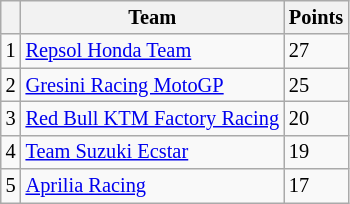<table class="wikitable" style="font-size: 85%;">
<tr>
<th></th>
<th>Team</th>
<th>Points</th>
</tr>
<tr>
<td align=center>1</td>
<td> <a href='#'>Repsol Honda Team</a></td>
<td align=left>27</td>
</tr>
<tr>
<td align=center>2</td>
<td> <a href='#'>Gresini Racing MotoGP</a></td>
<td align=left>25</td>
</tr>
<tr>
<td align=center>3</td>
<td> <a href='#'>Red Bull KTM Factory Racing</a></td>
<td align=left>20</td>
</tr>
<tr>
<td align=center>4</td>
<td> <a href='#'>Team Suzuki Ecstar</a></td>
<td align=left>19</td>
</tr>
<tr>
<td align=center>5</td>
<td> <a href='#'>Aprilia Racing</a></td>
<td align=left>17</td>
</tr>
</table>
